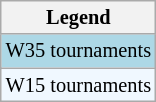<table class="wikitable" style="font-size:85%">
<tr>
<th>Legend</th>
</tr>
<tr style="background:lightblue;">
<td>W35 tournaments</td>
</tr>
<tr style="background:#f0f8ff;">
<td>W15 tournaments</td>
</tr>
</table>
